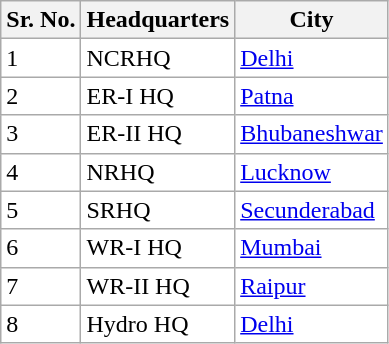<table class="wikitable sortable" style="background:#fff;">
<tr>
<th>Sr. No.</th>
<th>Headquarters</th>
<th>City</th>
</tr>
<tr style="text-align:left;">
<td>1</td>
<td>NCRHQ</td>
<td><a href='#'>Delhi</a></td>
</tr>
<tr style="text-align:left;">
<td>2</td>
<td>ER-I HQ</td>
<td><a href='#'>Patna</a></td>
</tr>
<tr style="text-align:left;">
<td>3</td>
<td>ER-II HQ</td>
<td><a href='#'>Bhubaneshwar</a></td>
</tr>
<tr style="text-align:left;">
<td>4</td>
<td>NRHQ</td>
<td><a href='#'>Lucknow</a></td>
</tr>
<tr | style="text-align:left;">
<td>5</td>
<td>SRHQ</td>
<td><a href='#'>Secunderabad</a></td>
</tr>
<tr>
<td>6</td>
<td>WR-I HQ</td>
<td><a href='#'>Mumbai</a></td>
</tr>
<tr | style="text-align:left;">
<td>7</td>
<td style="text-align:left;">WR-II HQ</td>
<td style="text-align:left;"><a href='#'>Raipur</a></td>
</tr>
<tr style="text-align:left;">
<td>8</td>
<td>Hydro HQ</td>
<td><a href='#'>Delhi</a></td>
</tr>
</table>
